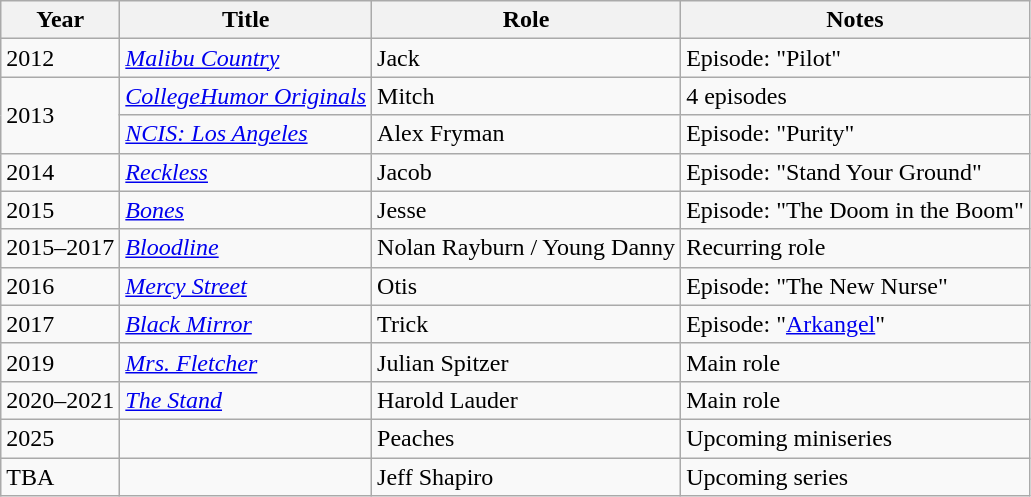<table class="wikitable sortable">
<tr>
<th>Year</th>
<th>Title</th>
<th>Role</th>
<th class="unsortable">Notes</th>
</tr>
<tr>
<td>2012</td>
<td><em><a href='#'>Malibu Country</a></em></td>
<td>Jack</td>
<td>Episode: "Pilot"</td>
</tr>
<tr>
<td rowspan="2">2013</td>
<td><em><a href='#'>CollegeHumor Originals</a></em></td>
<td>Mitch</td>
<td>4 episodes</td>
</tr>
<tr>
<td><em><a href='#'>NCIS: Los Angeles</a></em></td>
<td>Alex Fryman</td>
<td>Episode: "Purity"</td>
</tr>
<tr>
<td>2014</td>
<td><em><a href='#'>Reckless</a></em></td>
<td>Jacob</td>
<td>Episode: "Stand Your Ground"</td>
</tr>
<tr>
<td>2015</td>
<td><em><a href='#'>Bones</a></em></td>
<td>Jesse</td>
<td>Episode: "The Doom in the Boom"</td>
</tr>
<tr>
<td>2015–2017</td>
<td><em><a href='#'>Bloodline</a></em></td>
<td>Nolan Rayburn / Young Danny</td>
<td>Recurring role</td>
</tr>
<tr>
<td>2016</td>
<td><em><a href='#'>Mercy Street</a></em></td>
<td>Otis</td>
<td>Episode: "The New Nurse"</td>
</tr>
<tr>
<td>2017</td>
<td><em><a href='#'>Black Mirror</a></em></td>
<td>Trick</td>
<td>Episode: "<a href='#'>Arkangel</a>"</td>
</tr>
<tr>
<td>2019</td>
<td><em><a href='#'>Mrs. Fletcher</a></em></td>
<td>Julian Spitzer</td>
<td>Main role</td>
</tr>
<tr>
<td>2020–2021</td>
<td data-sort-value="Stand, The"><em><a href='#'>The Stand</a></em></td>
<td>Harold Lauder</td>
<td>Main role</td>
</tr>
<tr>
<td>2025</td>
<td></td>
<td>Peaches</td>
<td>Upcoming miniseries</td>
</tr>
<tr>
<td>TBA</td>
<td></td>
<td>Jeff Shapiro</td>
<td>Upcoming series</td>
</tr>
</table>
